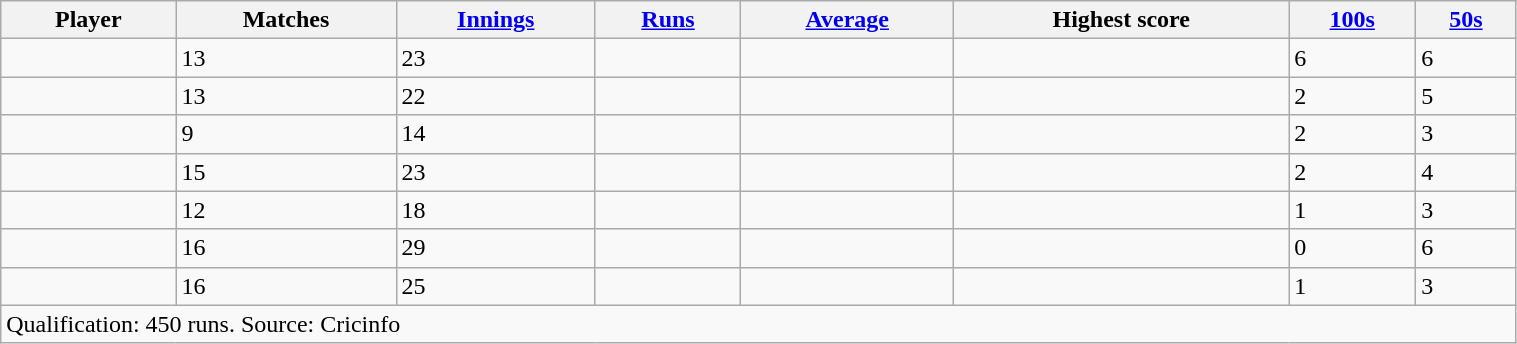<table class="wikitable sortable" style="width:80%;">
<tr>
<th>Player</th>
<th>Matches</th>
<th><a href='#'>Innings</a></th>
<th><a href='#'>Runs</a></th>
<th><a href='#'>Average</a></th>
<th>Highest score</th>
<th><a href='#'>100s</a></th>
<th><a href='#'>50s</a></th>
</tr>
<tr>
<td></td>
<td>13</td>
<td>23</td>
<td></td>
<td></td>
<td></td>
<td>6</td>
<td>6</td>
</tr>
<tr>
<td></td>
<td>13</td>
<td>22</td>
<td></td>
<td></td>
<td></td>
<td>2</td>
<td>5</td>
</tr>
<tr>
<td></td>
<td>9</td>
<td>14</td>
<td></td>
<td></td>
<td></td>
<td>2</td>
<td>3</td>
</tr>
<tr>
<td></td>
<td>15</td>
<td>23</td>
<td></td>
<td></td>
<td></td>
<td>2</td>
<td>4</td>
</tr>
<tr>
<td></td>
<td>12</td>
<td>18</td>
<td></td>
<td></td>
<td></td>
<td>1</td>
<td>3</td>
</tr>
<tr>
<td></td>
<td>16</td>
<td>29</td>
<td></td>
<td></td>
<td></td>
<td>0</td>
<td>6</td>
</tr>
<tr>
<td></td>
<td>16</td>
<td>25</td>
<td></td>
<td></td>
<td></td>
<td>1</td>
<td>3</td>
</tr>
<tr class="unsortable">
<td colspan="8">Qualification: 450 runs.  Source: Cricinfo</td>
</tr>
</table>
